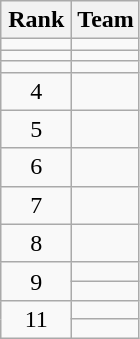<table class="wikitable" style="text-align: center;">
<tr>
<th width=40>Rank</th>
<th>Team</th>
</tr>
<tr>
<td></td>
<td align=left></td>
</tr>
<tr>
<td></td>
<td align=left></td>
</tr>
<tr>
<td></td>
<td align=left></td>
</tr>
<tr>
<td>4</td>
<td align=left></td>
</tr>
<tr>
<td>5</td>
<td align=left></td>
</tr>
<tr>
<td>6</td>
<td align=left></td>
</tr>
<tr>
<td>7</td>
<td align=left></td>
</tr>
<tr>
<td>8</td>
<td align=left></td>
</tr>
<tr>
<td rowspan=2>9</td>
<td align=left></td>
</tr>
<tr>
<td align=left></td>
</tr>
<tr>
<td rowspan=2>11</td>
<td align=left></td>
</tr>
<tr>
<td align=left></td>
</tr>
</table>
